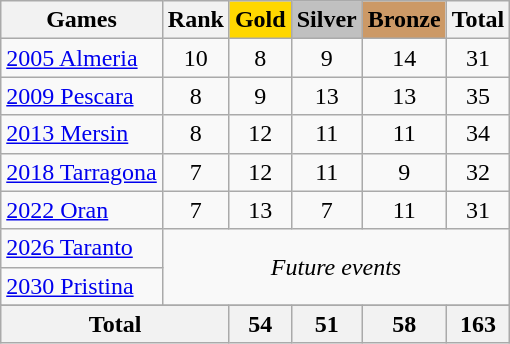<table class="wikitable">
<tr>
<th>Games</th>
<th>Rank</th>
<td bgcolor="gold"><strong>Gold</strong></td>
<td bgcolor="silver"><strong>Silver</strong></td>
<td bgcolor="cc9966"><strong>Bronze</strong></td>
<th>Total</th>
</tr>
<tr align=center>
<td align=left> <a href='#'>2005 Almeria</a></td>
<td>10</td>
<td>8</td>
<td>9</td>
<td>14</td>
<td>31</td>
</tr>
<tr align=center>
<td align=left> <a href='#'>2009 Pescara</a></td>
<td>8</td>
<td>9</td>
<td>13</td>
<td>13</td>
<td>35</td>
</tr>
<tr align=center>
<td align=left> <a href='#'>2013 Mersin</a></td>
<td>8</td>
<td>12</td>
<td>11</td>
<td>11</td>
<td>34</td>
</tr>
<tr align=center>
<td align=left> <a href='#'>2018 Tarragona</a></td>
<td>7</td>
<td>12</td>
<td>11</td>
<td>9</td>
<td>32</td>
</tr>
<tr align=center>
<td align=left> <a href='#'>2022 Oran</a></td>
<td>7</td>
<td>13</td>
<td>7</td>
<td>11</td>
<td>31</td>
</tr>
<tr align=center>
<td align=left> <a href='#'>2026 Taranto</a></td>
<td colspan=5 rowspan=2><em>Future events</em></td>
</tr>
<tr align=center>
<td align=left> <a href='#'>2030 Pristina</a></td>
</tr>
<tr>
</tr>
<tr style="width:4em;">
<th colspan=2>Total</th>
<th>54</th>
<th>51</th>
<th>58</th>
<th>163</th>
</tr>
</table>
